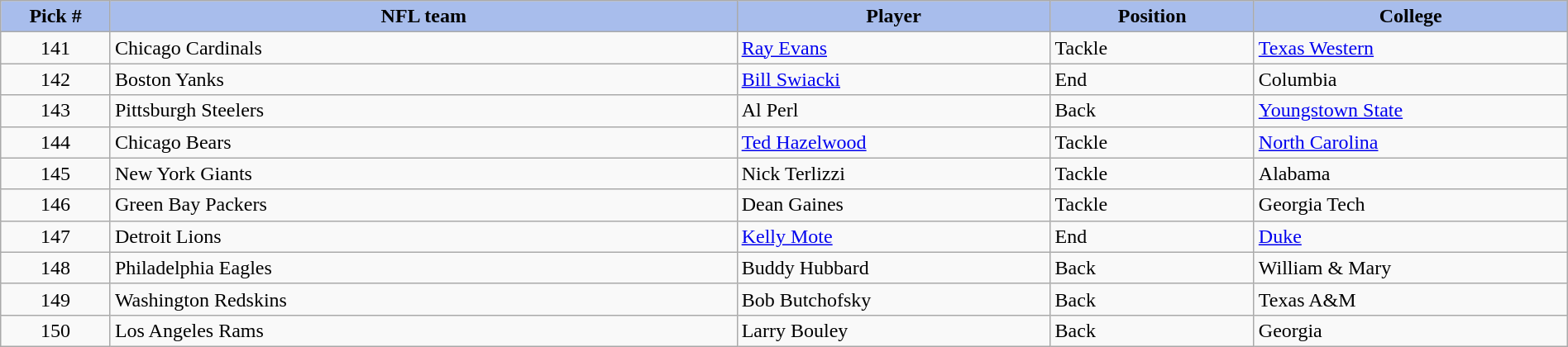<table class="wikitable sortable sortable" style="width: 100%">
<tr>
<th style="background:#A8BDEC;" width=7%>Pick #</th>
<th width=40% style="background:#A8BDEC;">NFL team</th>
<th width=20% style="background:#A8BDEC;">Player</th>
<th width=13% style="background:#A8BDEC;">Position</th>
<th style="background:#A8BDEC;">College</th>
</tr>
<tr>
<td align=center>141</td>
<td>Chicago Cardinals</td>
<td><a href='#'>Ray Evans</a></td>
<td>Tackle</td>
<td><a href='#'>Texas Western</a></td>
</tr>
<tr>
<td align=center>142</td>
<td>Boston Yanks</td>
<td><a href='#'>Bill Swiacki</a></td>
<td>End</td>
<td>Columbia</td>
</tr>
<tr>
<td align=center>143</td>
<td>Pittsburgh Steelers</td>
<td>Al Perl</td>
<td>Back</td>
<td><a href='#'>Youngstown State</a></td>
</tr>
<tr>
<td align=center>144</td>
<td>Chicago Bears</td>
<td><a href='#'>Ted Hazelwood</a></td>
<td>Tackle</td>
<td><a href='#'>North Carolina</a></td>
</tr>
<tr>
<td align=center>145</td>
<td>New York Giants</td>
<td>Nick Terlizzi</td>
<td>Tackle</td>
<td>Alabama</td>
</tr>
<tr>
<td align=center>146</td>
<td>Green Bay Packers</td>
<td>Dean Gaines</td>
<td>Tackle</td>
<td>Georgia Tech</td>
</tr>
<tr>
<td align=center>147</td>
<td>Detroit Lions</td>
<td><a href='#'>Kelly Mote</a></td>
<td>End</td>
<td><a href='#'>Duke</a></td>
</tr>
<tr>
<td align=center>148</td>
<td>Philadelphia Eagles</td>
<td>Buddy Hubbard</td>
<td>Back</td>
<td>William & Mary</td>
</tr>
<tr>
<td align=center>149</td>
<td>Washington Redskins</td>
<td>Bob Butchofsky</td>
<td>Back</td>
<td>Texas A&M</td>
</tr>
<tr>
<td align=center>150</td>
<td>Los Angeles Rams</td>
<td>Larry Bouley</td>
<td>Back</td>
<td>Georgia</td>
</tr>
</table>
